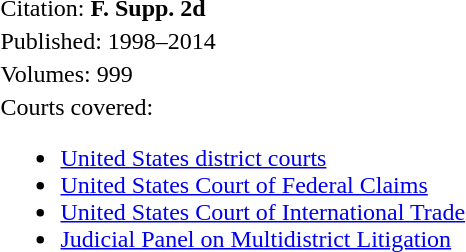<table border=0>
<tr>
<td>Citation: <strong>F. Supp. 2d</strong></td>
</tr>
<tr>
<td>Published: 1998–2014</td>
</tr>
<tr>
<td>Volumes: 999</td>
</tr>
<tr>
<td>Courts covered:<br><ul><li><a href='#'>United States district courts</a></li><li><a href='#'>United States Court of Federal Claims</a></li><li><a href='#'>United States Court of International Trade</a></li><li><a href='#'>Judicial Panel on Multidistrict Litigation</a></li></ul></td>
</tr>
</table>
